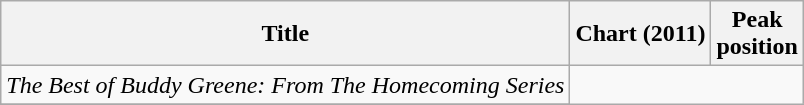<table class="wikitable">
<tr>
<th>Title</th>
<th>Chart (2011)</th>
<th>Peak<br>position</th>
</tr>
<tr>
<td><em>The Best of Buddy Greene: From The Homecoming Series</em><br></td>
</tr>
<tr>
</tr>
</table>
